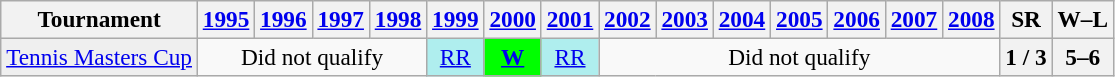<table class=wikitable style=text-align:center;font-size:97%>
<tr>
<th>Tournament</th>
<th><a href='#'>1995</a></th>
<th><a href='#'>1996</a></th>
<th><a href='#'>1997</a></th>
<th><a href='#'>1998</a></th>
<th><a href='#'>1999</a></th>
<th><a href='#'>2000</a></th>
<th><a href='#'>2001</a></th>
<th><a href='#'>2002</a></th>
<th><a href='#'>2003</a></th>
<th><a href='#'>2004</a></th>
<th><a href='#'>2005</a></th>
<th><a href='#'>2006</a></th>
<th><a href='#'>2007</a></th>
<th><a href='#'>2008</a></th>
<th>SR</th>
<th>W–L</th>
</tr>
<tr>
<td bgcolor="#EFEFEF" align="left"><a href='#'>Tennis Masters Cup</a></td>
<td colspan="4">Did not qualify</td>
<td bgcolor="#afeeee"><a href='#'>RR</a></td>
<td bgcolor="lime"><strong><a href='#'>W</a></strong></td>
<td bgcolor="#afeeee"><a href='#'>RR</a></td>
<td colspan="7">Did not qualify</td>
<th>1 / 3</th>
<th>5–6</th>
</tr>
</table>
